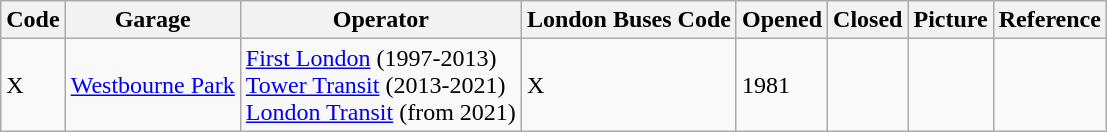<table class="wikitable">
<tr>
<th>Code</th>
<th>Garage</th>
<th>Operator</th>
<th>London Buses Code</th>
<th>Opened</th>
<th>Closed</th>
<th>Picture</th>
<th>Reference</th>
</tr>
<tr>
<td>X</td>
<td><a href='#'>Westbourne Park</a></td>
<td><a href='#'>First London</a> (1997-2013)<br><a href='#'>Tower Transit</a> (2013-2021)<br><a href='#'>London Transit</a> (from 2021)</td>
<td>X</td>
<td>1981</td>
<td></td>
<td></td>
<td></td>
</tr>
</table>
